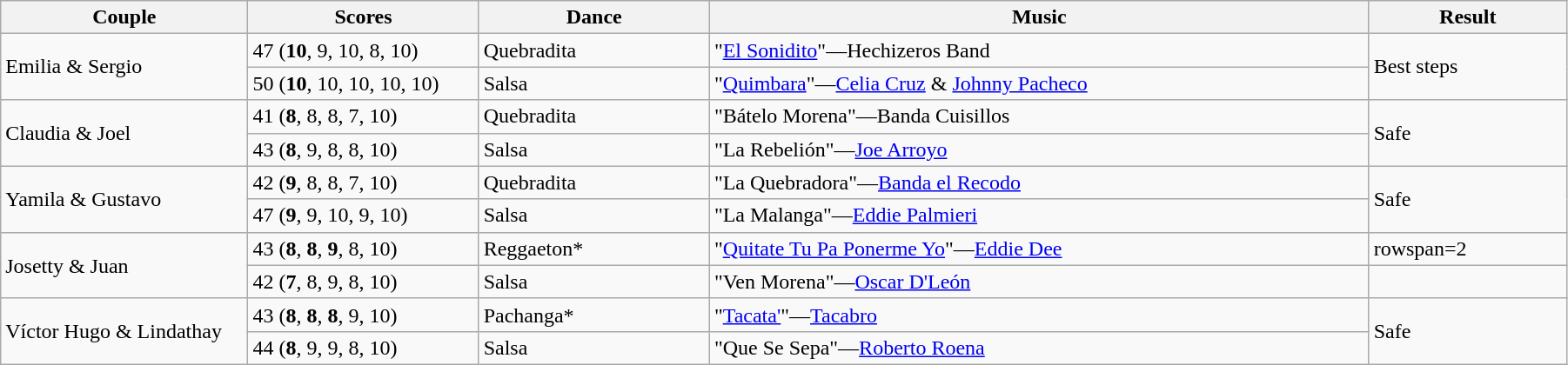<table class="wikitable sortable" style="width:95%; white-space:nowrap;">
<tr>
<th style="width:15%;">Couple<br></th>
<th style="width:14%;">Scores</th>
<th style="width:14%;">Dance</th>
<th style="width:40%;">Music</th>
<th style="width:12%;">Result</th>
</tr>
<tr>
<td rowspan=2>Emilia & Sergio<br></td>
<td>47 (<strong>10</strong>, 9, 10, 8, 10)</td>
<td>Quebradita</td>
<td>"<a href='#'>El Sonidito</a>"—Hechizeros Band</td>
<td rowspan=2>Best steps</td>
</tr>
<tr>
<td>50 (<strong>10</strong>, 10, 10, 10, 10)</td>
<td>Salsa</td>
<td>"<a href='#'>Quimbara</a>"—<a href='#'>Celia Cruz</a> & <a href='#'>Johnny Pacheco</a></td>
</tr>
<tr>
<td rowspan=2>Claudia & Joel<br></td>
<td>41 (<strong>8</strong>, 8, 8, 7, 10)</td>
<td>Quebradita</td>
<td>"Bátelo Morena"—Banda Cuisillos</td>
<td rowspan=2>Safe</td>
</tr>
<tr>
<td>43 (<strong>8</strong>, 9, 8, 8, 10)</td>
<td>Salsa</td>
<td>"La Rebelión"—<a href='#'>Joe Arroyo</a></td>
</tr>
<tr>
<td rowspan=2>Yamila & Gustavo<br></td>
<td>42 (<strong>9</strong>, 8, 8, 7, 10)</td>
<td>Quebradita</td>
<td>"La Quebradora"—<a href='#'>Banda el Recodo</a></td>
<td rowspan=2>Safe</td>
</tr>
<tr>
<td>47 (<strong>9</strong>, 9, 10, 9, 10)</td>
<td>Salsa</td>
<td>"La Malanga"—<a href='#'>Eddie Palmieri</a></td>
</tr>
<tr>
<td rowspan=2>Josetty & Juan<br></td>
<td>43 (<strong>8</strong>, <strong>8</strong>, <strong>9</strong>, 8, 10)</td>
<td>Reggaeton*</td>
<td>"<a href='#'>Quitate Tu Pa Ponerme Yo</a>"—<a href='#'>Eddie Dee</a></td>
<td>rowspan=2 </td>
</tr>
<tr>
<td>42 (<strong>7</strong>, 8, 9, 8, 10)</td>
<td>Salsa</td>
<td>"Ven Morena"—<a href='#'>Oscar D'León</a></td>
</tr>
<tr>
<td rowspan=2>Víctor Hugo & Lindathay<br></td>
<td>43 (<strong>8</strong>, <strong>8</strong>, <strong>8</strong>, 9, 10)</td>
<td>Pachanga*</td>
<td>"<a href='#'>Tacata'</a>"—<a href='#'>Tacabro</a></td>
<td rowspan=2>Safe</td>
</tr>
<tr>
<td>44 (<strong>8</strong>, 9, 9, 8, 10)</td>
<td>Salsa</td>
<td>"Que Se Sepa"—<a href='#'>Roberto Roena</a></td>
</tr>
</table>
